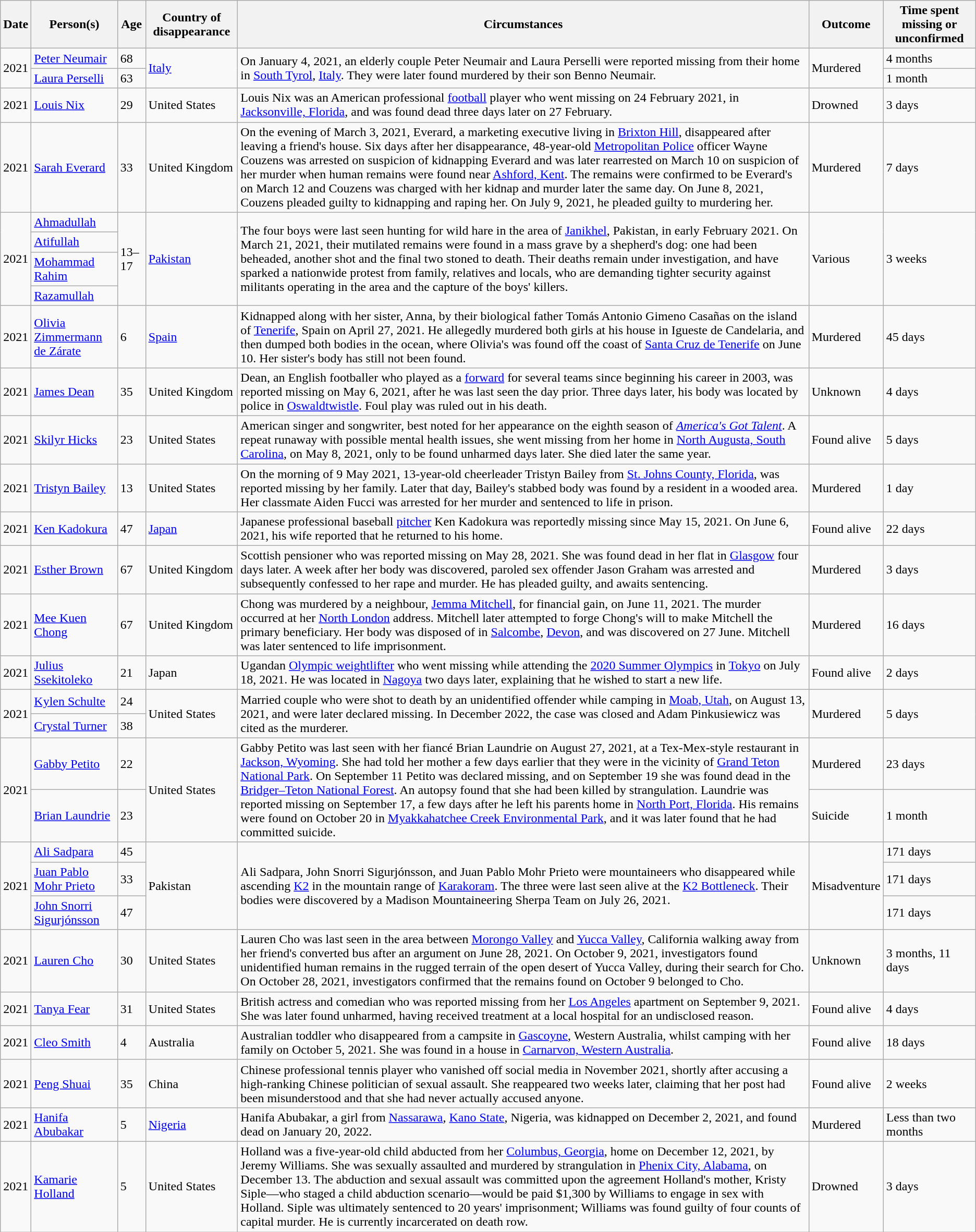<table class="wikitable sortable zebra">
<tr>
<th data-sort-type="isoDate">Date</th>
<th data-sort-type="text">Person(s)</th>
<th data-sort-type="text">Age</th>
<th data-sort-type="text">Country of disappearance</th>
<th class="unsortable">Circumstances</th>
<th data-sort-type="text">Outcome</th>
<th>Time spent missing or unconfirmed</th>
</tr>
<tr>
<td rowspan="2">2021</td>
<td><a href='#'>Peter Neumair</a></td>
<td>68</td>
<td rowspan="2"><a href='#'>Italy</a></td>
<td rowspan="2">On January 4, 2021, an elderly couple Peter Neumair and Laura Perselli were reported missing from their home in <a href='#'>South Tyrol</a>, <a href='#'>Italy</a>. They were later found murdered by their son Benno Neumair.</td>
<td rowspan="2">Murdered</td>
<td>4 months</td>
</tr>
<tr>
<td><a href='#'>Laura Perselli</a></td>
<td>63</td>
<td>1 month</td>
</tr>
<tr>
<td>2021</td>
<td><a href='#'>Louis Nix</a></td>
<td>29</td>
<td>United States</td>
<td>Louis Nix was an American professional <a href='#'>football</a> player who went missing on 24 February 2021, in <a href='#'>Jacksonville, Florida</a>, and was found dead three days later on 27 February.</td>
<td>Drowned</td>
<td>3 days</td>
</tr>
<tr>
<td>2021</td>
<td><a href='#'>Sarah Everard</a></td>
<td>33</td>
<td>United Kingdom</td>
<td>On the evening of March 3, 2021, Everard, a marketing executive living in <a href='#'>Brixton Hill</a>, disappeared after leaving a friend's house. Six days after her disappearance, 48-year-old <a href='#'>Metropolitan Police</a> officer Wayne Couzens was arrested on suspicion of kidnapping Everard and was later rearrested on March 10 on suspicion of her murder when human remains were found near <a href='#'>Ashford, Kent</a>. The remains were confirmed to be Everard's on March 12 and Couzens was charged with her kidnap and murder later the same day. On June 8, 2021, Couzens pleaded guilty to kidnapping and raping her. On July 9, 2021, he pleaded guilty to murdering her.</td>
<td>Murdered</td>
<td>7 days</td>
</tr>
<tr>
<td rowspan="4">2021</td>
<td><a href='#'>Ahmadullah</a></td>
<td rowspan="4">13–17</td>
<td rowspan="4"><a href='#'>Pakistan</a></td>
<td rowspan="4">The four boys were last seen hunting for wild hare in the area of <a href='#'>Janikhel</a>, Pakistan, in early February 2021. On March 21, 2021, their mutilated remains were found in a mass grave by a shepherd's dog: one had been beheaded, another shot and the final two stoned to death. Their deaths remain under investigation, and have sparked a nationwide protest from family, relatives and locals, who are demanding tighter security against militants operating in the area and the capture of the boys' killers.</td>
<td rowspan="4">Various</td>
<td rowspan="4">3 weeks</td>
</tr>
<tr>
<td><a href='#'>Atifullah</a></td>
</tr>
<tr>
<td><a href='#'>Mohammad Rahim</a></td>
</tr>
<tr>
<td><a href='#'>Razamullah</a></td>
</tr>
<tr>
<td>2021</td>
<td><a href='#'>Olivia Zimmermann de Zárate</a></td>
<td>6</td>
<td><a href='#'>Spain</a></td>
<td>Kidnapped along with her sister, Anna, by their biological father Tomás Antonio Gimeno Casañas on the island of <a href='#'>Tenerife</a>, Spain on April 27, 2021. He allegedly murdered both girls at his house in Igueste de Candelaria, and then dumped both bodies in the ocean, where Olivia's was found off the coast of <a href='#'>Santa Cruz de Tenerife</a> on June 10. Her sister's body has still not been found.</td>
<td>Murdered</td>
<td>45 days</td>
</tr>
<tr>
<td>2021</td>
<td><a href='#'>James Dean</a></td>
<td>35</td>
<td>United Kingdom</td>
<td>Dean, an English footballer who played as a <a href='#'>forward</a> for several teams since beginning his career in 2003, was reported missing on May 6, 2021, after he was last seen the day prior. Three days later, his body was located by police in <a href='#'>Oswaldtwistle</a>. Foul play was ruled out in his death.</td>
<td>Unknown</td>
<td>4 days</td>
</tr>
<tr>
<td>2021</td>
<td><a href='#'>Skilyr Hicks</a></td>
<td>23</td>
<td>United States</td>
<td>American singer and songwriter, best noted for her appearance on the eighth season of <em><a href='#'>America's Got Talent</a></em>. A repeat runaway with possible mental health issues, she went missing from her home in <a href='#'>North Augusta, South Carolina</a>, on May 8, 2021, only to be found unharmed days later. She died later the same year.</td>
<td>Found alive</td>
<td>5 days</td>
</tr>
<tr>
<td>2021</td>
<td><a href='#'>Tristyn Bailey</a></td>
<td>13</td>
<td>United States</td>
<td>On the morning of 9 May 2021, 13-year-old cheerleader Tristyn Bailey from <a href='#'>St. Johns County, Florida</a>, was reported missing by her family. Later that day, Bailey's stabbed body was found by a resident in a wooded area. Her classmate Aiden Fucci was arrested for her murder and sentenced to life in prison.</td>
<td>Murdered</td>
<td>1 day</td>
</tr>
<tr>
<td>2021</td>
<td><a href='#'>Ken Kadokura</a></td>
<td>47</td>
<td><a href='#'>Japan</a></td>
<td>Japanese professional baseball <a href='#'>pitcher</a> Ken Kadokura was reportedly missing since May 15, 2021. On June 6, 2021, his wife reported that he returned to his home.</td>
<td>Found alive</td>
<td>22 days</td>
</tr>
<tr>
<td>2021</td>
<td><a href='#'>Esther Brown</a></td>
<td>67</td>
<td>United Kingdom</td>
<td>Scottish pensioner who was reported missing on May 28, 2021. She was found dead in her flat in <a href='#'>Glasgow</a> four days later. A week after her body was discovered, paroled sex offender Jason Graham was arrested and subsequently confessed to her rape and murder. He has pleaded guilty, and awaits sentencing.</td>
<td>Murdered</td>
<td>3 days</td>
</tr>
<tr>
<td>2021</td>
<td><a href='#'>Mee Kuen Chong</a></td>
<td>67</td>
<td>United Kingdom</td>
<td>Chong was murdered by a neighbour, <a href='#'>Jemma Mitchell</a>, for financial gain, on June 11, 2021. The murder occurred at her <a href='#'>North London</a> address. Mitchell later attempted to forge Chong's will to make Mitchell the primary beneficiary. Her body was disposed of in <a href='#'>Salcombe</a>, <a href='#'>Devon</a>, and was discovered on 27 June. Mitchell was later sentenced to life imprisonment.</td>
<td>Murdered</td>
<td>16 days</td>
</tr>
<tr>
<td>2021</td>
<td><a href='#'>Julius Ssekitoleko</a></td>
<td>21</td>
<td>Japan</td>
<td>Ugandan <a href='#'>Olympic weightlifter</a> who went missing while attending the <a href='#'>2020 Summer Olympics</a> in <a href='#'>Tokyo</a> on July 18, 2021. He was located in <a href='#'>Nagoya</a> two days later, explaining that he wished to start a new life.</td>
<td>Found alive</td>
<td>2 days</td>
</tr>
<tr>
<td rowspan="2">2021</td>
<td><a href='#'>Kylen Schulte</a></td>
<td>24</td>
<td rowspan="2">United States</td>
<td rowspan="2">Married couple who were shot to death by an unidentified offender while camping in <a href='#'>Moab, Utah</a>, on August 13, 2021, and were later declared missing. In December 2022, the case was closed and Adam Pinkusiewicz was cited as the murderer.</td>
<td rowspan="2">Murdered</td>
<td rowspan="2">5 days</td>
</tr>
<tr>
<td><a href='#'>Crystal Turner</a></td>
<td>38</td>
</tr>
<tr>
<td rowspan="2">2021</td>
<td><a href='#'>Gabby Petito</a></td>
<td>22</td>
<td rowspan="2">United States</td>
<td rowspan="2">Gabby Petito was last seen with her fiancé Brian Laundrie on August 27, 2021, at a Tex-Mex-style restaurant in <a href='#'>Jackson, Wyoming</a>. She had told her mother a few days earlier that they were in the vicinity of <a href='#'>Grand Teton National Park</a>. On September 11 Petito was declared missing, and on September 19 she was found dead in the <a href='#'>Bridger–Teton National Forest</a>. An autopsy found that she had been killed by strangulation. Laundrie was reported missing on September 17, a few days after he left his parents home in <a href='#'>North Port, Florida</a>. His remains were found on October 20 in <a href='#'>Myakkahatchee Creek Environmental Park</a>, and it was later found that he had committed suicide.</td>
<td>Murdered</td>
<td>23 days</td>
</tr>
<tr>
<td><a href='#'>Brian Laundrie</a></td>
<td>23</td>
<td>Suicide</td>
<td>1 month</td>
</tr>
<tr>
<td rowspan="3">2021</td>
<td><a href='#'>Ali Sadpara</a></td>
<td>45</td>
<td rowspan="3">Pakistan</td>
<td rowspan="3">Ali Sadpara, John Snorri Sigurjónsson, and Juan Pablo Mohr Prieto were mountaineers who disappeared while ascending <a href='#'>K2</a> in the mountain range of <a href='#'>Karakoram</a>. The three were last seen alive at the <a href='#'>K2 Bottleneck</a>. Their bodies were discovered by a Madison Mountaineering Sherpa Team on July 26, 2021.</td>
<td rowspan="3">Misadventure</td>
<td>171 days</td>
</tr>
<tr>
<td><a href='#'>Juan Pablo Mohr Prieto</a></td>
<td>33</td>
<td>171 days</td>
</tr>
<tr>
<td><a href='#'>John Snorri Sigurjónsson</a></td>
<td>47</td>
<td>171 days</td>
</tr>
<tr>
<td>2021</td>
<td><a href='#'>Lauren Cho</a></td>
<td>30</td>
<td>United States</td>
<td>Lauren Cho was last seen in the area between <a href='#'>Morongo Valley</a> and <a href='#'>Yucca Valley</a>, California walking away from her friend's converted bus after an argument on June 28, 2021. On October 9, 2021, investigators found unidentified human remains in the rugged terrain of the open desert of Yucca Valley, during their search for Cho. On October 28, 2021, investigators confirmed that the remains found on October 9 belonged to Cho.</td>
<td>Unknown</td>
<td>3 months, 11 days</td>
</tr>
<tr>
<td>2021</td>
<td><a href='#'>Tanya Fear</a></td>
<td>31</td>
<td>United States</td>
<td>British actress and comedian who was reported missing from her <a href='#'>Los Angeles</a> apartment on September 9, 2021. She was later found unharmed, having received treatment at a local hospital for an undisclosed reason.</td>
<td>Found alive</td>
<td>4 days</td>
</tr>
<tr>
<td>2021</td>
<td><a href='#'>Cleo Smith</a></td>
<td>4</td>
<td>Australia</td>
<td>Australian toddler who disappeared from a campsite in <a href='#'>Gascoyne</a>, Western Australia, whilst camping with her family on October 5, 2021. She was found in a house in <a href='#'>Carnarvon, Western Australia</a>.</td>
<td>Found alive</td>
<td>18 days</td>
</tr>
<tr>
<td>2021</td>
<td><a href='#'>Peng Shuai</a></td>
<td>35</td>
<td>China</td>
<td>Chinese professional tennis player who vanished off social media in November 2021, shortly after accusing a high-ranking Chinese politician of sexual assault. She reappeared two weeks later, claiming that her post had been misunderstood and that she had never actually accused anyone.</td>
<td>Found alive</td>
<td>2 weeks</td>
</tr>
<tr>
<td>2021</td>
<td><a href='#'>Hanifa Abubakar</a></td>
<td>5</td>
<td><a href='#'>Nigeria</a></td>
<td>Hanifa Abubakar, a girl from <a href='#'>Nassarawa</a>, <a href='#'>Kano State</a>, Nigeria, was kidnapped on December 2, 2021, and found dead on January 20, 2022.</td>
<td>Murdered</td>
<td>Less than two months</td>
</tr>
<tr>
<td>2021</td>
<td><a href='#'>Kamarie Holland</a></td>
<td>5</td>
<td>United States</td>
<td>Holland was a five-year-old child abducted from her <a href='#'>Columbus, Georgia</a>, home on December 12, 2021, by Jeremy Williams. She was sexually assaulted and murdered by strangulation in <a href='#'>Phenix City, Alabama</a>, on December 13. The abduction and sexual assault was committed upon the agreement Holland's mother, Kristy Siple—who staged a child abduction scenario—would be paid $1,300 by Williams to engage in sex with Holland. Siple was ultimately sentenced to 20 years' imprisonment; Williams was found guilty of four counts of capital murder. He is currently incarcerated on death row.</td>
<td>Drowned</td>
<td>3 days</td>
</tr>
</table>
